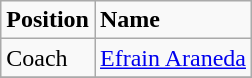<table class="wikitable">
<tr>
<td><strong>Position</strong></td>
<td><strong>Name</strong></td>
</tr>
<tr>
<td>Coach</td>
<td> <a href='#'>Efrain Araneda</a></td>
</tr>
<tr>
</tr>
</table>
